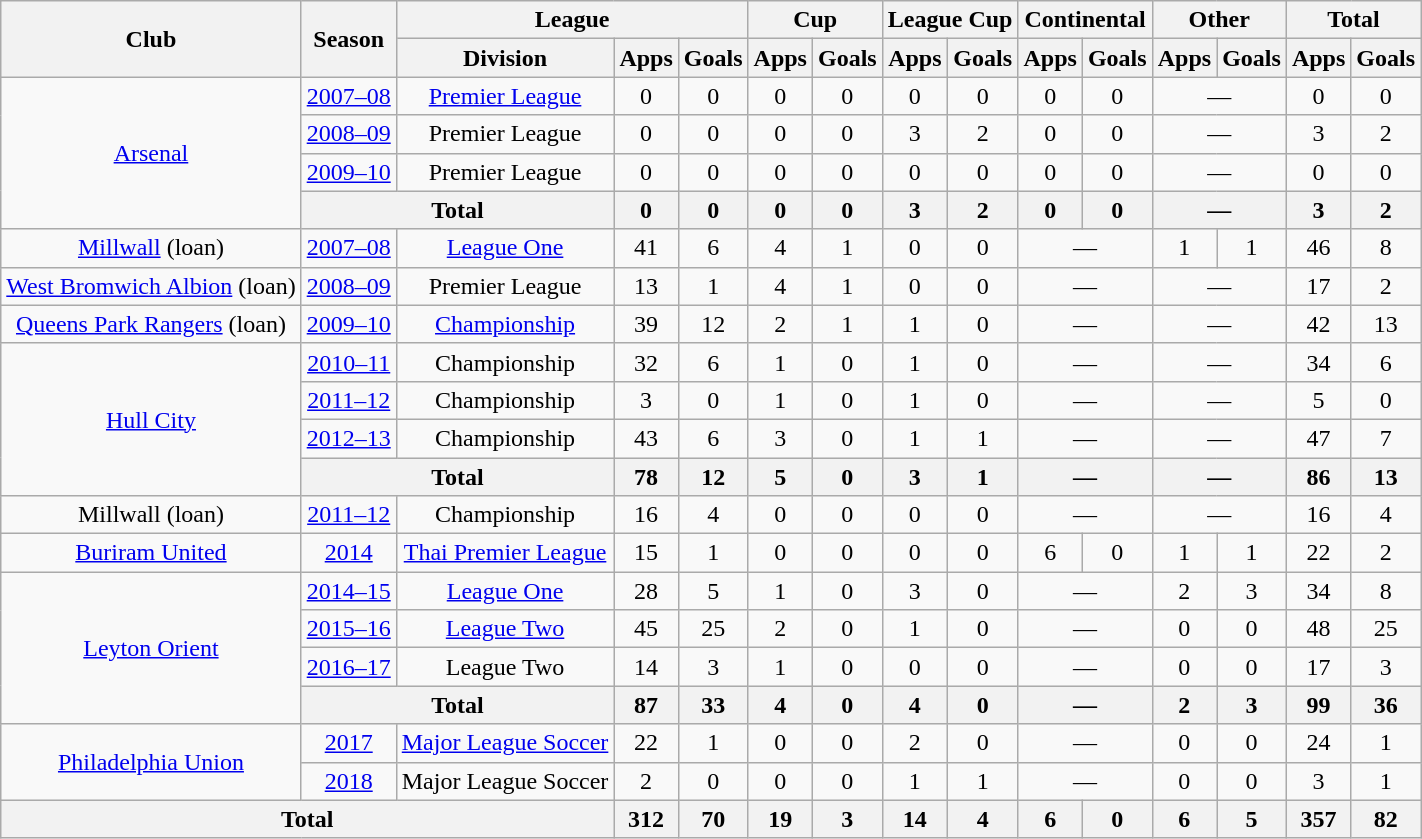<table class="wikitable" style="text-align:center">
<tr>
<th rowspan="2">Club</th>
<th rowspan="2">Season</th>
<th colspan="3">League</th>
<th colspan="2">Cup</th>
<th colspan="2">League Cup</th>
<th colspan="2">Continental</th>
<th colspan="2">Other</th>
<th colspan="2">Total</th>
</tr>
<tr>
<th>Division</th>
<th>Apps</th>
<th>Goals</th>
<th>Apps</th>
<th>Goals</th>
<th>Apps</th>
<th>Goals</th>
<th>Apps</th>
<th>Goals</th>
<th>Apps</th>
<th>Goals</th>
<th>Apps</th>
<th>Goals</th>
</tr>
<tr>
<td rowspan="4"><a href='#'>Arsenal</a></td>
<td><a href='#'>2007–08</a></td>
<td><a href='#'>Premier League</a></td>
<td>0</td>
<td>0</td>
<td>0</td>
<td>0</td>
<td>0</td>
<td>0</td>
<td>0</td>
<td>0</td>
<td colspan="2">—</td>
<td>0</td>
<td>0</td>
</tr>
<tr>
<td><a href='#'>2008–09</a></td>
<td>Premier League</td>
<td>0</td>
<td>0</td>
<td>0</td>
<td>0</td>
<td>3</td>
<td>2</td>
<td>0</td>
<td>0</td>
<td colspan="2">—</td>
<td>3</td>
<td>2</td>
</tr>
<tr>
<td><a href='#'>2009–10</a></td>
<td>Premier League</td>
<td>0</td>
<td>0</td>
<td>0</td>
<td>0</td>
<td>0</td>
<td>0</td>
<td>0</td>
<td>0</td>
<td colspan="2">—</td>
<td>0</td>
<td>0</td>
</tr>
<tr>
<th colspan="2">Total</th>
<th>0</th>
<th>0</th>
<th>0</th>
<th>0</th>
<th>3</th>
<th>2</th>
<th>0</th>
<th>0</th>
<th colspan="2">—</th>
<th>3</th>
<th>2</th>
</tr>
<tr>
<td><a href='#'>Millwall</a> (loan)</td>
<td><a href='#'>2007–08</a></td>
<td><a href='#'>League One</a></td>
<td>41</td>
<td>6</td>
<td>4</td>
<td>1</td>
<td>0</td>
<td>0</td>
<td colspan="2">—</td>
<td>1</td>
<td>1</td>
<td>46</td>
<td>8</td>
</tr>
<tr>
<td><a href='#'>West Bromwich Albion</a> (loan)</td>
<td><a href='#'>2008–09</a></td>
<td>Premier League</td>
<td>13</td>
<td>1</td>
<td>4</td>
<td>1</td>
<td>0</td>
<td>0</td>
<td colspan="2">—</td>
<td colspan="2">—</td>
<td>17</td>
<td>2</td>
</tr>
<tr>
<td><a href='#'>Queens Park Rangers</a> (loan)</td>
<td><a href='#'>2009–10</a></td>
<td><a href='#'>Championship</a></td>
<td>39</td>
<td>12</td>
<td>2</td>
<td>1</td>
<td>1</td>
<td>0</td>
<td colspan="2">—</td>
<td colspan="2">—</td>
<td>42</td>
<td>13</td>
</tr>
<tr>
<td rowspan="4"><a href='#'>Hull City</a></td>
<td><a href='#'>2010–11</a></td>
<td>Championship</td>
<td>32</td>
<td>6</td>
<td>1</td>
<td>0</td>
<td>1</td>
<td>0</td>
<td colspan="2">—</td>
<td colspan="2">—</td>
<td>34</td>
<td>6</td>
</tr>
<tr>
<td><a href='#'>2011–12</a></td>
<td>Championship</td>
<td>3</td>
<td>0</td>
<td>1</td>
<td>0</td>
<td>1</td>
<td>0</td>
<td colspan="2">—</td>
<td colspan="2">—</td>
<td>5</td>
<td>0</td>
</tr>
<tr>
<td><a href='#'>2012–13</a></td>
<td>Championship</td>
<td>43</td>
<td>6</td>
<td>3</td>
<td>0</td>
<td>1</td>
<td>1</td>
<td colspan="2">—</td>
<td colspan="2">—</td>
<td>47</td>
<td>7</td>
</tr>
<tr>
<th colspan="2">Total</th>
<th>78</th>
<th>12</th>
<th>5</th>
<th>0</th>
<th>3</th>
<th>1</th>
<th colspan="2">—</th>
<th colspan="2">—</th>
<th>86</th>
<th>13</th>
</tr>
<tr>
<td valign="top">Millwall (loan)</td>
<td><a href='#'>2011–12</a></td>
<td>Championship</td>
<td>16</td>
<td>4</td>
<td>0</td>
<td>0</td>
<td>0</td>
<td>0</td>
<td colspan="2">—</td>
<td colspan="2">—</td>
<td>16</td>
<td>4</td>
</tr>
<tr>
<td><a href='#'>Buriram United</a></td>
<td><a href='#'>2014</a></td>
<td><a href='#'>Thai Premier League</a></td>
<td>15</td>
<td>1</td>
<td>0</td>
<td>0</td>
<td>0</td>
<td>0</td>
<td>6</td>
<td>0</td>
<td>1</td>
<td>1</td>
<td>22</td>
<td>2</td>
</tr>
<tr>
<td rowspan="4"><a href='#'>Leyton Orient</a></td>
<td><a href='#'>2014–15</a></td>
<td><a href='#'>League One</a></td>
<td>28</td>
<td>5</td>
<td>1</td>
<td>0</td>
<td>3</td>
<td>0</td>
<td colspan="2">—</td>
<td>2</td>
<td>3</td>
<td>34</td>
<td>8</td>
</tr>
<tr>
<td><a href='#'>2015–16</a></td>
<td><a href='#'>League Two</a></td>
<td>45</td>
<td>25</td>
<td>2</td>
<td>0</td>
<td>1</td>
<td>0</td>
<td colspan="2">—</td>
<td>0</td>
<td>0</td>
<td>48</td>
<td>25</td>
</tr>
<tr>
<td><a href='#'>2016–17</a></td>
<td>League Two</td>
<td>14</td>
<td>3</td>
<td>1</td>
<td>0</td>
<td>0</td>
<td>0</td>
<td colspan="2">—</td>
<td>0</td>
<td>0</td>
<td>17</td>
<td>3</td>
</tr>
<tr>
<th colspan="2">Total</th>
<th>87</th>
<th>33</th>
<th>4</th>
<th>0</th>
<th>4</th>
<th>0</th>
<th colspan="2">—</th>
<th>2</th>
<th>3</th>
<th>99</th>
<th>36</th>
</tr>
<tr>
<td rowspan="2"><a href='#'>Philadelphia Union</a></td>
<td><a href='#'>2017</a></td>
<td><a href='#'>Major League Soccer</a></td>
<td>22</td>
<td>1</td>
<td>0</td>
<td>0</td>
<td>2</td>
<td>0</td>
<td colspan="2">—</td>
<td>0</td>
<td>0</td>
<td>24</td>
<td>1</td>
</tr>
<tr>
<td><a href='#'>2018</a></td>
<td>Major League Soccer</td>
<td>2</td>
<td>0</td>
<td>0</td>
<td>0</td>
<td>1</td>
<td>1</td>
<td colspan="2">—</td>
<td>0</td>
<td>0</td>
<td>3</td>
<td>1</td>
</tr>
<tr>
<th colspan="3">Total</th>
<th>312</th>
<th>70</th>
<th>19</th>
<th>3</th>
<th>14</th>
<th>4</th>
<th>6</th>
<th>0</th>
<th>6</th>
<th>5</th>
<th>357</th>
<th>82</th>
</tr>
</table>
